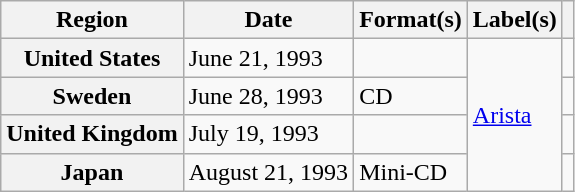<table class="wikitable plainrowheaders">
<tr>
<th scope="col">Region</th>
<th scope="col">Date</th>
<th scope="col">Format(s)</th>
<th scope="col">Label(s)</th>
<th scope="col"></th>
</tr>
<tr>
<th scope="row">United States</th>
<td>June 21, 1993</td>
<td></td>
<td rowspan="4"><a href='#'>Arista</a></td>
<td></td>
</tr>
<tr>
<th scope="row">Sweden</th>
<td>June 28, 1993</td>
<td>CD</td>
<td></td>
</tr>
<tr>
<th scope="row">United Kingdom</th>
<td>July 19, 1993</td>
<td></td>
<td></td>
</tr>
<tr>
<th scope="row">Japan</th>
<td>August 21, 1993</td>
<td>Mini-CD</td>
<td></td>
</tr>
</table>
